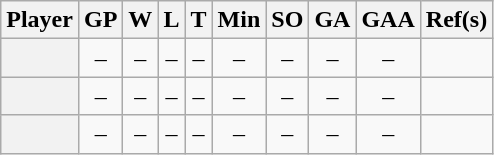<table class="wikitable sortable plainrowheaders" style="text-align:center;">
<tr>
<th scope="col">Player</th>
<th scope="col">GP</th>
<th scope="col">W</th>
<th scope="col">L</th>
<th scope="col">T</th>
<th scope="col">Min</th>
<th scope="col">SO</th>
<th scope="col">GA</th>
<th scope="col">GAA</th>
<th scope="col" class="unsortable">Ref(s)</th>
</tr>
<tr>
<th scope="row"></th>
<td>–</td>
<td>–</td>
<td>–</td>
<td>–</td>
<td>–</td>
<td>–</td>
<td>–</td>
<td>–</td>
<td></td>
</tr>
<tr>
<th scope="row"></th>
<td>–</td>
<td>–</td>
<td>–</td>
<td>–</td>
<td>–</td>
<td>–</td>
<td>–</td>
<td>–</td>
<td></td>
</tr>
<tr>
<th scope="row"></th>
<td>–</td>
<td>–</td>
<td>–</td>
<td>–</td>
<td>–</td>
<td>–</td>
<td>–</td>
<td>–</td>
<td></td>
</tr>
</table>
